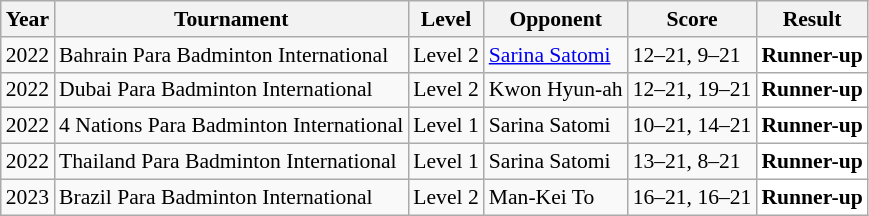<table class="sortable wikitable" style="font-size: 90%;">
<tr>
<th>Year</th>
<th>Tournament</th>
<th>Level</th>
<th>Opponent</th>
<th>Score</th>
<th>Result</th>
</tr>
<tr>
<td align="center">2022</td>
<td align="left">Bahrain Para Badminton International</td>
<td align="left">Level 2</td>
<td align="left"> <a href='#'>Sarina Satomi</a></td>
<td align="left">12–21, 9–21</td>
<td style="text-align:left; background:white"> <strong>Runner-up</strong></td>
</tr>
<tr>
<td align="center">2022</td>
<td align="left">Dubai Para Badminton International</td>
<td align="left">Level 2</td>
<td align="left"> Kwon Hyun-ah</td>
<td align="left">12–21, 19–21</td>
<td style="text-align:left; background:white"> <strong>Runner-up</strong></td>
</tr>
<tr>
<td align="center">2022</td>
<td align="left">4 Nations Para Badminton International</td>
<td align="left">Level 1</td>
<td align="left"> Sarina Satomi</td>
<td align="left">10–21, 14–21</td>
<td style="text-align:left; background:white"> <strong>Runner-up</strong></td>
</tr>
<tr>
<td align="center">2022</td>
<td align="left">Thailand Para Badminton International</td>
<td align="left">Level 1</td>
<td align="left"> Sarina Satomi</td>
<td align="left">13–21, 8–21</td>
<td style="text-align:left; background:white"> <strong>Runner-up</strong></td>
</tr>
<tr>
<td align="center">2023</td>
<td align="left">Brazil Para Badminton International</td>
<td align="left">Level 2</td>
<td align="left"> Man-Kei To</td>
<td align="left">16–21, 16–21</td>
<td style="text-align:left; background:white"> <strong>Runner-up</strong></td>
</tr>
</table>
